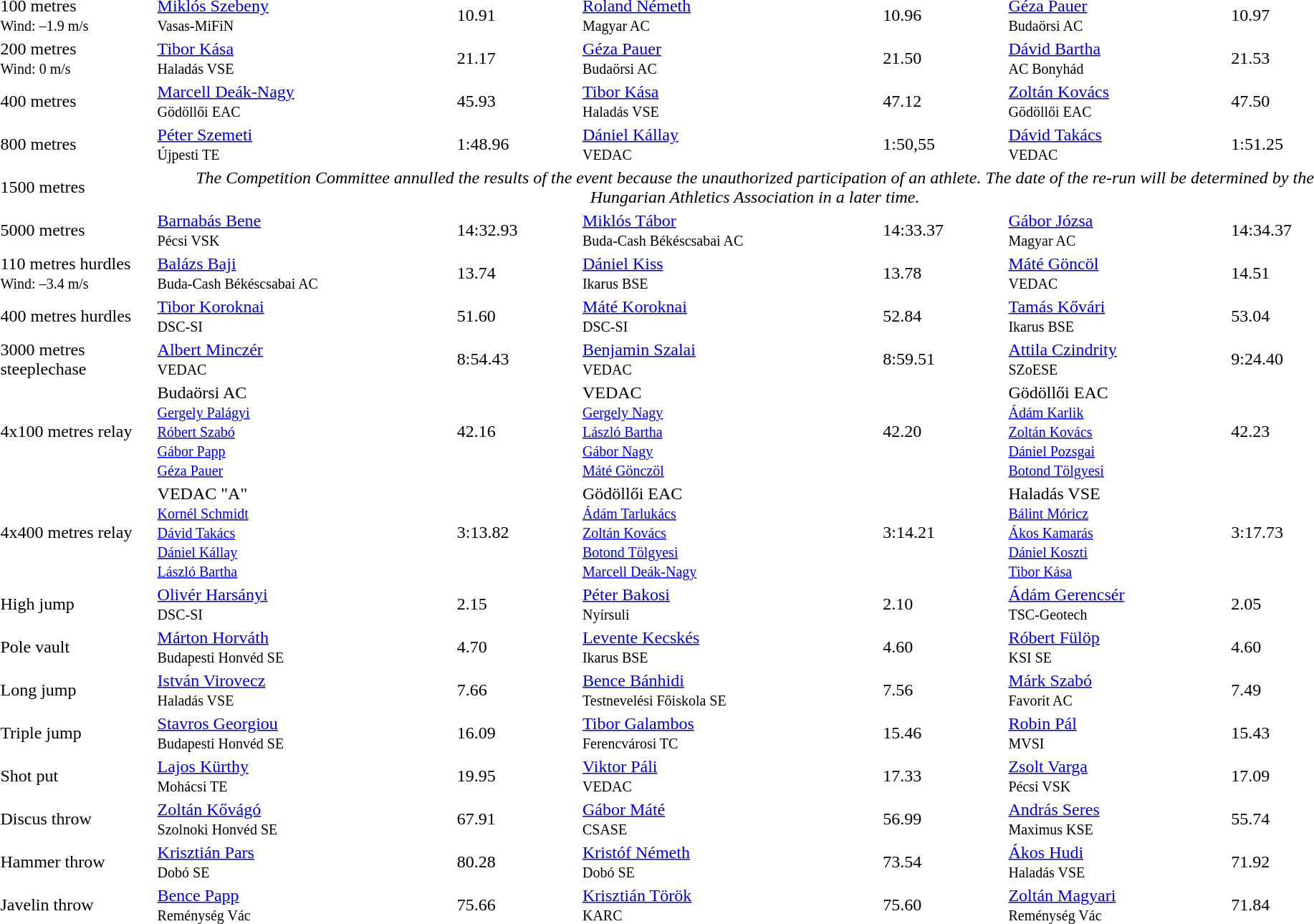<table>
<tr>
<td>100 metres <br><small>Wind: –1.9 m/s</small></td>
<td><a href='#'>Miklós Szebeny</a><br><small>Vasas-MiFiN</small></td>
<td>10.91</td>
<td><a href='#'>Roland Németh</a><br><small>Magyar AC</small></td>
<td>10.96</td>
<td><a href='#'>Géza Pauer</a><br><small>Budaörsi AC</small></td>
<td>10.97</td>
</tr>
<tr>
<td>200 metres <br><small>Wind: 0 m/s</small></td>
<td><a href='#'>Tibor Kása</a><br><small>Haladás VSE</small></td>
<td>21.17</td>
<td><a href='#'>Géza Pauer</a><br><small>Budaörsi AC</small></td>
<td>21.50</td>
<td><a href='#'>Dávid Bartha</a><br><small>AC Bonyhád</small></td>
<td>21.53</td>
</tr>
<tr>
<td>400 metres</td>
<td><a href='#'>Marcell Deák-Nagy</a><br><small>Gödöllői EAC</small></td>
<td>45.93</td>
<td><a href='#'>Tibor Kása</a><br><small>Haladás VSE</small></td>
<td>47.12</td>
<td><a href='#'>Zoltán Kovács</a><br><small>Gödöllői EAC</small></td>
<td>47.50</td>
</tr>
<tr>
<td>800 metres</td>
<td><a href='#'>Péter Szemeti</a><br><small>Újpesti TE</small></td>
<td>1:48.96</td>
<td><a href='#'>Dániel Kállay</a><br><small>VEDAC</small></td>
<td>1:50,55</td>
<td><a href='#'>Dávid Takács</a><br><small>VEDAC</small></td>
<td>1:51.25</td>
</tr>
<tr>
<td>1500 metres</td>
<td colspan=6 align=center><em>The Competition Committee annulled the results of the event because the unauthorized participation of an athlete. The date of the re-run will be determined by the Hungarian Athletics Association in a later time.</em></td>
</tr>
<tr>
<td>5000 metres</td>
<td><a href='#'>Barnabás Bene</a><br><small>Pécsi VSK</small></td>
<td>14:32.93</td>
<td><a href='#'>Miklós Tábor</a><br><small>Buda-Cash Békéscsabai AC</small></td>
<td>14:33.37</td>
<td><a href='#'>Gábor Józsa</a><br><small>Magyar AC</small></td>
<td>14:34.37</td>
</tr>
<tr>
<td>110 metres hurdles<br><small>Wind: –3.4 m/s</small></td>
<td><a href='#'>Balázs Baji</a><br><small>Buda-Cash Békéscsabai AC</small></td>
<td>13.74</td>
<td><a href='#'>Dániel Kiss</a><br><small>Ikarus BSE</small></td>
<td>13.78</td>
<td><a href='#'>Máté Göncöl</a><br><small>VEDAC</small></td>
<td>14.51</td>
</tr>
<tr>
<td>400 metres hurdles</td>
<td><a href='#'>Tibor Koroknai</a><br><small>DSC-SI</small></td>
<td>51.60</td>
<td><a href='#'>Máté Koroknai</a><br><small>DSC-SI</small></td>
<td>52.84</td>
<td><a href='#'>Tamás Kővári</a><br><small>Ikarus BSE</small></td>
<td>53.04</td>
</tr>
<tr>
<td>3000 metres steeplechase</td>
<td><a href='#'>Albert Minczér</a><br><small>VEDAC</small></td>
<td>8:54.43</td>
<td><a href='#'>Benjamin Szalai</a><br><small>VEDAC</small></td>
<td>8:59.51</td>
<td><a href='#'>Attila Czindrity</a><br><small>SZoESE</small></td>
<td>9:24.40</td>
</tr>
<tr>
<td>4x100 metres relay</td>
<td>Budaörsi AC<br><small><a href='#'>Gergely Palágyi</a><br><a href='#'>Róbert Szabó</a><br><a href='#'>Gábor Papp</a><br><a href='#'>Géza Pauer</a></small></td>
<td>42.16</td>
<td>VEDAC<br><small><a href='#'>Gergely Nagy</a><br><a href='#'>László Bartha</a><br><a href='#'>Gábor Nagy</a><br><a href='#'>Máté Gönczöl</a> </small></td>
<td>42.20</td>
<td>Gödöllői EAC<br><small><a href='#'>Ádám Karlik</a><br><a href='#'>Zoltán Kovács</a><br><a href='#'>Dániel Pozsgai</a><br><a href='#'>Botond Tölgyesi</a></small></td>
<td>42.23</td>
</tr>
<tr>
<td>4x400 metres relay</td>
<td>VEDAC "A"<br><small><a href='#'>Kornél Schmidt</a><br><a href='#'>Dávid Takács</a><br><a href='#'>Dániel Kállay</a><br><a href='#'>László Bartha</a></small></td>
<td>3:13.82</td>
<td>Gödöllői EAC<br><small><a href='#'>Ádám Tarlukács</a><br><a href='#'>Zoltán Kovács</a><br><a href='#'>Botond Tölgyesi</a><br><a href='#'>Marcell Deák-Nagy</a></small></td>
<td>3:14.21</td>
<td>Haladás VSE<br><small><a href='#'>Bálint Móricz</a><br><a href='#'>Ákos Kamarás</a><br><a href='#'>Dániel Koszti</a><br><a href='#'>Tibor Kása</a></small></td>
<td>3:17.73</td>
</tr>
<tr>
<td>High jump</td>
<td><a href='#'>Olivér Harsányi</a><br><small>DSC-SI</small></td>
<td>2.15</td>
<td><a href='#'>Péter Bakosi</a><br><small>Nyírsuli</small></td>
<td>2.10</td>
<td><a href='#'>Ádám Gerencsér</a><br><small>TSC-Geotech</small></td>
<td>2.05</td>
</tr>
<tr>
<td>Pole vault</td>
<td><a href='#'>Márton Horváth</a><br><small>Budapesti Honvéd SE</small></td>
<td>4.70</td>
<td><a href='#'>Levente Kecskés</a><br><small>Ikarus BSE</small></td>
<td>4.60</td>
<td><a href='#'>Róbert Fülöp</a><br><small>KSI SE</small></td>
<td>4.60</td>
</tr>
<tr>
<td>Long jump</td>
<td><a href='#'>István Virovecz</a><br><small>Haladás VSE</small></td>
<td>7.66</td>
<td><a href='#'>Bence Bánhidi</a><br><small>Testnevelési Főiskola SE</small></td>
<td>7.56</td>
<td><a href='#'>Márk Szabó</a><br><small>Favorit AC</small></td>
<td>7.49</td>
</tr>
<tr>
<td>Triple jump</td>
<td><a href='#'>Stavros Georgiou</a><br><small>Budapesti Honvéd SE</small></td>
<td>16.09</td>
<td><a href='#'>Tibor Galambos</a><br><small>Ferencvárosi TC</small></td>
<td>15.46</td>
<td><a href='#'>Robin Pál</a><br><small>MVSI</small></td>
<td>15.43</td>
</tr>
<tr>
<td>Shot put</td>
<td><a href='#'>Lajos Kürthy</a><br><small>Mohácsi TE</small></td>
<td>19.95</td>
<td><a href='#'>Viktor Páli</a><br><small>VEDAC</small></td>
<td>17.33</td>
<td><a href='#'>Zsolt Varga</a><br><small>Pécsi VSK</small></td>
<td>17.09</td>
</tr>
<tr>
<td>Discus throw</td>
<td><a href='#'>Zoltán Kővágó</a><br><small>Szolnoki Honvéd SE</small></td>
<td>67.91</td>
<td><a href='#'>Gábor Máté</a><br><small>CSASE</small></td>
<td>56.99</td>
<td><a href='#'>András Seres</a><br><small>Maximus KSE</small></td>
<td>55.74</td>
</tr>
<tr>
<td>Hammer throw</td>
<td><a href='#'>Krisztián Pars</a><br><small>Dobó SE</small></td>
<td>80.28</td>
<td><a href='#'>Kristóf Németh</a><br><small>Dobó SE</small></td>
<td>73.54</td>
<td><a href='#'>Ákos Hudi</a><br><small>Haladás VSE</small></td>
<td>71.92</td>
</tr>
<tr>
<td>Javelin throw</td>
<td><a href='#'>Bence Papp</a><br><small>Reménység Vác</small></td>
<td>75.66</td>
<td><a href='#'>Krisztián Török</a><br><small>KARC</small></td>
<td>75.60</td>
<td><a href='#'>Zoltán Magyari</a><br><small>Reménység Vác</small></td>
<td>71.84</td>
</tr>
<tr>
</tr>
</table>
